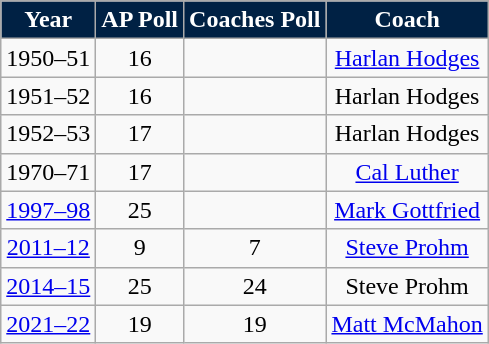<table class="wikitable">
<tr style="text-align:center; background:#002144; color:white;">
<td><strong>Year</strong></td>
<td><strong>AP Poll</strong></td>
<td><strong>Coaches Poll</strong></td>
<td><strong>Coach</strong></td>
</tr>
<tr style="text-align:center;" bgcolor="">
<td>1950–51</td>
<td>16</td>
<td></td>
<td><a href='#'>Harlan Hodges</a></td>
</tr>
<tr style="text-align:center;" bgcolor="">
<td>1951–52</td>
<td>16</td>
<td></td>
<td>Harlan Hodges</td>
</tr>
<tr style="text-align:center;" bgcolor="">
<td>1952–53</td>
<td>17</td>
<td></td>
<td>Harlan Hodges</td>
</tr>
<tr style="text-align:center;" bgcolor="">
<td>1970–71</td>
<td>17</td>
<td></td>
<td><a href='#'>Cal Luther</a></td>
</tr>
<tr style="text-align:center;" bgcolor="">
<td><a href='#'>1997–98</a></td>
<td>25</td>
<td></td>
<td><a href='#'>Mark Gottfried</a></td>
</tr>
<tr style="text-align:center;" bgcolor="">
<td><a href='#'>2011–12</a></td>
<td>9</td>
<td>7</td>
<td><a href='#'>Steve Prohm</a></td>
</tr>
<tr style="text-align:center;" bgcolor="">
<td><a href='#'>2014–15</a></td>
<td>25</td>
<td>24</td>
<td>Steve Prohm</td>
</tr>
<tr style="text-align:center;" bgcolor="">
<td><a href='#'>2021–22</a></td>
<td>19</td>
<td>19</td>
<td><a href='#'>Matt McMahon</a></td>
</tr>
</table>
